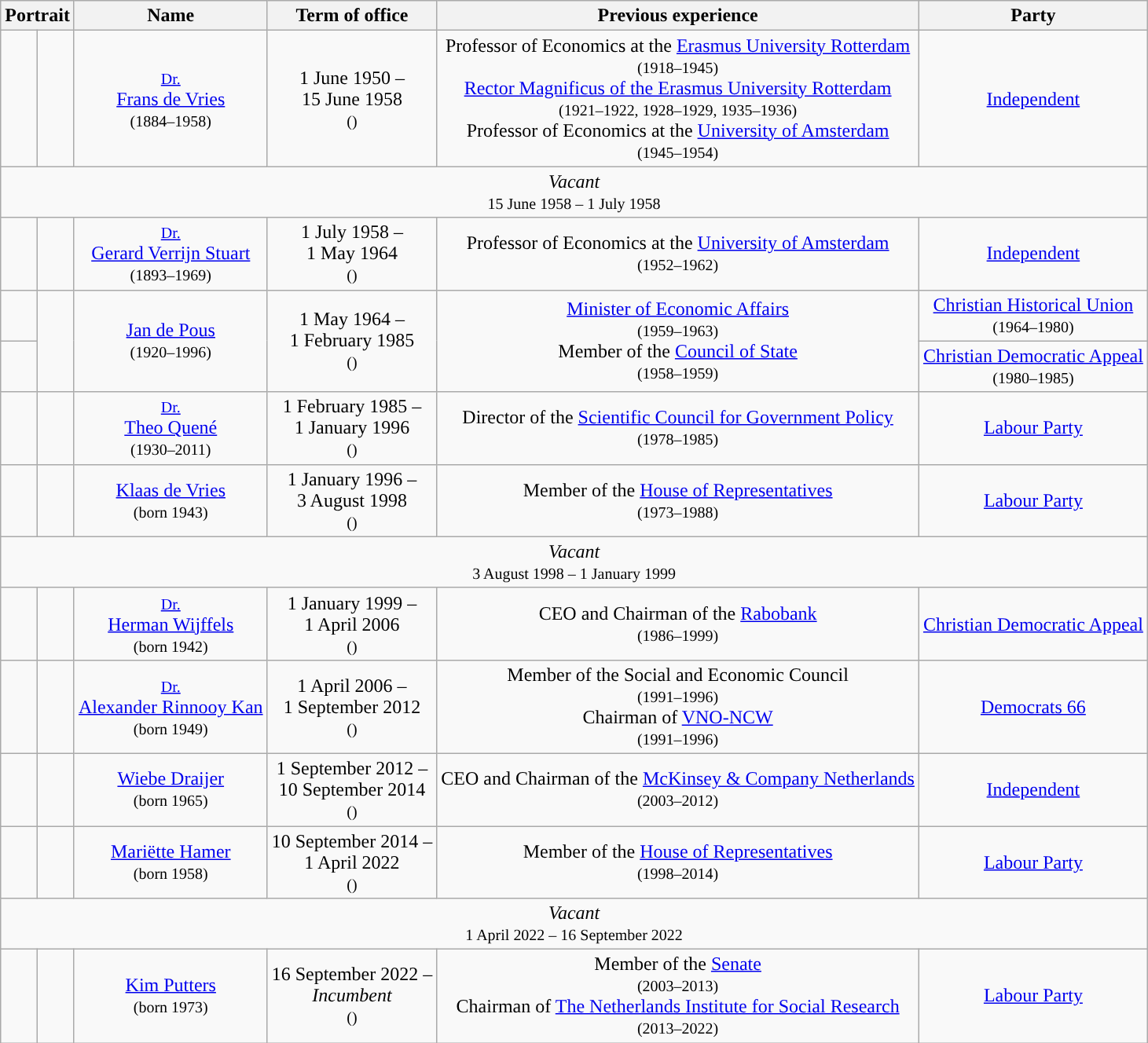<table class="wikitable" style="text-align:center">
<tr>
<th colspan=2>Portrait</th>
<th>Name</th>
<th>Term of office</th>
<th>Previous experience</th>
<th>Party</th>
</tr>
<tr>
<td style="background:"></td>
<td></td>
<td><small><a href='#'>Dr.</a></small> <br> <a href='#'>Frans de Vries</a> <br> <small>(1884–1958)</small></td>
<td>1 June 1950 – <br> 15 June 1958 <br> <small>()</small> <br> </td>
<td>Professor of Economics at the <a href='#'>Erasmus University Rotterdam</a> <br> <small>(1918–1945)</small> <br> <a href='#'>Rector Magnificus of the Erasmus University Rotterdam</a> <br> <small>(1921–1922, 1928–1929, 1935–1936)</small> <br> Professor of Economics at the <a href='#'>University of Amsterdam</a> <br> <small>(1945–1954)</small></td>
<td><a href='#'>Independent</a></td>
</tr>
<tr>
<td colspan=7><em>Vacant</em> <br> <small>15 June 1958 – 1 July 1958</small></td>
</tr>
<tr>
<td style="background:"></td>
<td></td>
<td><small><a href='#'>Dr.</a></small> <br> <a href='#'>Gerard Verrijn Stuart</a> <br> <small>(1893–1969)</small></td>
<td>1 July 1958 – <br> 1 May 1964 <br> <small>()</small></td>
<td>Professor of Economics at the <a href='#'>University of Amsterdam</a> <br> <small>(1952–1962)</small></td>
<td><a href='#'>Independent</a></td>
</tr>
<tr>
<td style="background:"></td>
<td rowspan=2></td>
<td rowspan=2><a href='#'>Jan de Pous</a> <br> <small>(1920–1996)</small></td>
<td rowspan=2>1 May 1964 – <br> 1 February 1985 <br> <small>()</small></td>
<td rowspan=2><a href='#'>Minister of Economic Affairs</a> <br> <small>(1959–1963)</small> <br> Member of the <a href='#'>Council of State</a> <br> <small>(1958–1959)</small></td>
<td><a href='#'>Christian Historical Union</a> <br> <small>(1964–1980)</small></td>
</tr>
<tr>
<td style="background:"></td>
<td><a href='#'>Christian Democratic Appeal</a> <br> <small>(1980–1985)</small></td>
</tr>
<tr>
<td style="background:"></td>
<td></td>
<td><small><a href='#'>Dr.</a></small> <br> <a href='#'>Theo Quené</a> <br> <small>(1930–2011)</small></td>
<td>1 February 1985 – <br> 1 January 1996 <br> <small>()</small></td>
<td>Director of the <a href='#'>Scientific Council for Government Policy</a> <br> <small>(1978–1985)</small></td>
<td><a href='#'>Labour Party</a></td>
</tr>
<tr>
<td style="background:"></td>
<td></td>
<td><a href='#'>Klaas de Vries</a> <br> <small>(born 1943)</small></td>
<td>1 January 1996 – <br> 3 August 1998 <br> <small>()</small> <br>  </td>
<td>Member of the <a href='#'>House of Representatives</a> <br> <small>(1973–1988)</small></td>
<td><a href='#'>Labour Party</a></td>
</tr>
<tr>
<td colspan=7><em>Vacant</em> <br> <small>3 August 1998 – 1 January 1999</small></td>
</tr>
<tr>
<td style="background:"></td>
<td></td>
<td><small><a href='#'>Dr.</a></small> <br> <a href='#'>Herman Wijffels</a> <br> <small>(born 1942)</small></td>
<td>1 January 1999 – <br> 1 April 2006 <br> <small>()</small></td>
<td>CEO and Chairman of the <a href='#'>Rabobank</a> <br> <small>(1986–1999)</small></td>
<td><a href='#'>Christian Democratic Appeal</a></td>
</tr>
<tr>
<td style="background:"></td>
<td></td>
<td><small><a href='#'>Dr.</a></small> <br> <a href='#'>Alexander Rinnooy Kan</a> <br> <small>(born 1949)</small></td>
<td>1 April 2006 – <br> 1 September 2012 <br> <small>()</small></td>
<td>Member of the Social and Economic Council <br> <small>(1991–1996)</small> <br> Chairman of <a href='#'>VNO-NCW</a> <br> <small>(1991–1996)</small></td>
<td><a href='#'>Democrats 66</a></td>
</tr>
<tr>
<td style="background:"></td>
<td></td>
<td><a href='#'>Wiebe Draijer</a> <br> <small>(born 1965)</small></td>
<td>1 September 2012 – <br> 10 September 2014 <br> <small>()</small> <br>  </td>
<td>CEO and Chairman of the <a href='#'>McKinsey & Company Netherlands</a> <br> <small>(2003–2012)</small></td>
<td><a href='#'>Independent</a></td>
</tr>
<tr>
<td style="background:"></td>
<td></td>
<td><a href='#'>Mariëtte Hamer</a> <br> <small>(born 1958)</small></td>
<td>10 September 2014 – <br> 1 April 2022 <br> <small>()</small></td>
<td>Member of the <a href='#'>House of Representatives</a> <br> <small>(1998–2014)</small></td>
<td><a href='#'>Labour Party</a></td>
</tr>
<tr>
<td colspan=7><em>Vacant</em> <br> <small>1 April 2022 – 16 September 2022</small></td>
</tr>
<tr>
<td style="background:"></td>
<td></td>
<td><a href='#'>Kim Putters</a> <br> <small>(born 1973)</small></td>
<td>16 September 2022 – <br> <em>Incumbent</em> <br> <small>()</small></td>
<td>Member of the <a href='#'>Senate</a> <br> <small>(2003–2013)</small> <br> Chairman of <a href='#'>The Netherlands Institute for Social Research</a> <br> <small>(2013–2022)</small></td>
<td><a href='#'>Labour Party</a></td>
</tr>
</table>
